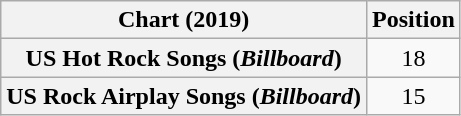<table class="wikitable sortable plainrowheaders" style="text-align:center">
<tr>
<th scope="col">Chart (2019)</th>
<th scope="col">Position</th>
</tr>
<tr>
<th scope="row">US Hot Rock Songs (<em>Billboard</em>)</th>
<td>18</td>
</tr>
<tr>
<th scope="row">US Rock Airplay Songs (<em>Billboard</em>)</th>
<td>15</td>
</tr>
</table>
